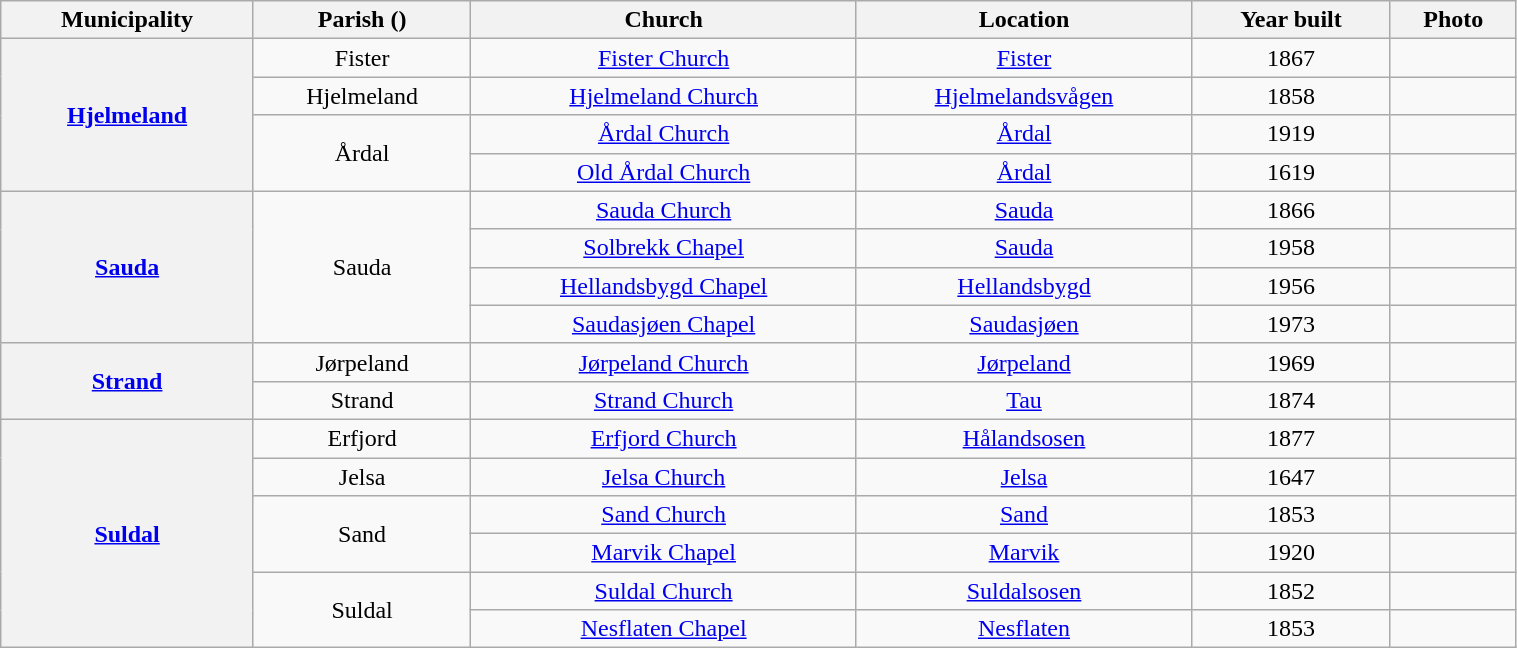<table class="wikitable" style="text-align: center; width: 80%;">
<tr>
<th>Municipality</th>
<th>Parish ()</th>
<th>Church</th>
<th>Location</th>
<th>Year built</th>
<th>Photo</th>
</tr>
<tr>
<th rowspan="4"><a href='#'>Hjelmeland</a></th>
<td rowspan="1">Fister</td>
<td><a href='#'>Fister Church</a></td>
<td><a href='#'>Fister</a></td>
<td>1867</td>
<td></td>
</tr>
<tr>
<td rowspan="1">Hjelmeland</td>
<td><a href='#'>Hjelmeland Church</a></td>
<td><a href='#'>Hjelmelandsvågen</a></td>
<td>1858</td>
<td></td>
</tr>
<tr>
<td rowspan="2">Årdal</td>
<td><a href='#'>Årdal Church</a></td>
<td><a href='#'>Årdal</a></td>
<td>1919</td>
<td></td>
</tr>
<tr>
<td><a href='#'>Old Årdal Church</a></td>
<td><a href='#'>Årdal</a></td>
<td>1619</td>
<td></td>
</tr>
<tr>
<th rowspan="4"><a href='#'>Sauda</a></th>
<td rowspan="4">Sauda</td>
<td><a href='#'>Sauda Church</a></td>
<td><a href='#'>Sauda</a></td>
<td>1866</td>
<td></td>
</tr>
<tr>
<td><a href='#'>Solbrekk Chapel</a></td>
<td><a href='#'>Sauda</a></td>
<td>1958</td>
<td></td>
</tr>
<tr>
<td><a href='#'>Hellandsbygd Chapel</a></td>
<td><a href='#'>Hellandsbygd</a></td>
<td>1956</td>
<td></td>
</tr>
<tr>
<td><a href='#'>Saudasjøen Chapel</a></td>
<td><a href='#'>Saudasjøen</a></td>
<td>1973</td>
<td></td>
</tr>
<tr>
<th rowspan="2"><a href='#'>Strand</a></th>
<td rowspan="1">Jørpeland</td>
<td><a href='#'>Jørpeland Church</a></td>
<td><a href='#'>Jørpeland</a></td>
<td>1969</td>
<td></td>
</tr>
<tr>
<td rowspan="1">Strand</td>
<td><a href='#'>Strand Church</a></td>
<td><a href='#'>Tau</a></td>
<td>1874</td>
<td></td>
</tr>
<tr>
<th rowspan="6"><a href='#'>Suldal</a></th>
<td rowspan="1">Erfjord</td>
<td><a href='#'>Erfjord Church</a></td>
<td><a href='#'>Hålandsosen</a></td>
<td>1877</td>
<td></td>
</tr>
<tr>
<td rowspan="1">Jelsa</td>
<td><a href='#'>Jelsa Church</a></td>
<td><a href='#'>Jelsa</a></td>
<td>1647</td>
<td></td>
</tr>
<tr>
<td rowspan="2">Sand</td>
<td><a href='#'>Sand Church</a></td>
<td><a href='#'>Sand</a></td>
<td>1853</td>
<td></td>
</tr>
<tr>
<td><a href='#'>Marvik Chapel</a></td>
<td><a href='#'>Marvik</a></td>
<td>1920</td>
<td></td>
</tr>
<tr>
<td rowspan="2">Suldal</td>
<td><a href='#'>Suldal Church</a></td>
<td><a href='#'>Suldalsosen</a></td>
<td>1852</td>
<td></td>
</tr>
<tr>
<td><a href='#'>Nesflaten Chapel</a></td>
<td><a href='#'>Nesflaten</a></td>
<td>1853</td>
<td></td>
</tr>
</table>
